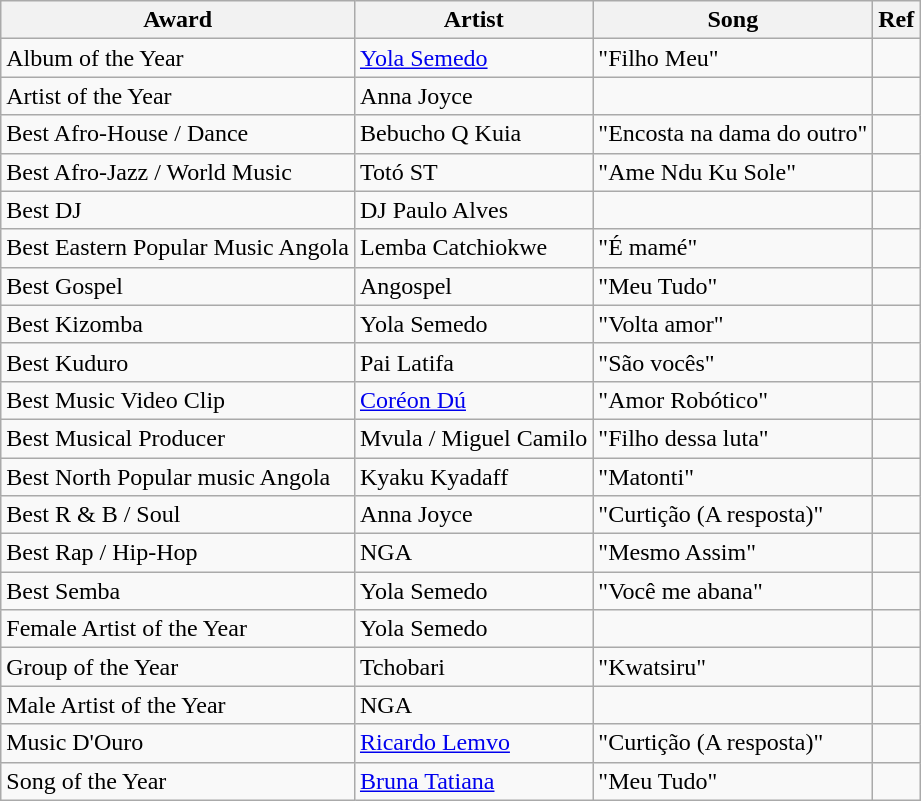<table class="wikitable sortable">
<tr>
<th>Award</th>
<th>Artist</th>
<th>Song</th>
<th class="unsortable">Ref</th>
</tr>
<tr>
<td>Album of the Year</td>
<td><a href='#'>Yola Semedo</a></td>
<td>"Filho Meu"</td>
<td></td>
</tr>
<tr>
<td>Artist of the Year</td>
<td>Anna Joyce</td>
<td></td>
<td></td>
</tr>
<tr>
<td>Best Afro-House / Dance</td>
<td>Bebucho Q Kuia</td>
<td>"Encosta na dama do outro"</td>
<td></td>
</tr>
<tr>
<td>Best Afro-Jazz / World Music</td>
<td>Totó ST</td>
<td>"Ame Ndu Ku Sole"</td>
<td></td>
</tr>
<tr>
<td>Best DJ</td>
<td>DJ Paulo Alves</td>
<td></td>
<td></td>
</tr>
<tr>
<td>Best Eastern Popular Music Angola</td>
<td>Lemba Catchiokwe</td>
<td>"É mamé"</td>
<td></td>
</tr>
<tr>
<td>Best Gospel</td>
<td>Angospel</td>
<td>"Meu Tudo"</td>
<td></td>
</tr>
<tr>
<td>Best Kizomba</td>
<td>Yola Semedo</td>
<td>"Volta amor"</td>
<td></td>
</tr>
<tr>
<td>Best Kuduro</td>
<td>Pai Latifa</td>
<td>"São vocês"</td>
<td></td>
</tr>
<tr>
<td>Best Music Video Clip</td>
<td><a href='#'>Coréon Dú</a></td>
<td>"Amor Robótico"</td>
<td></td>
</tr>
<tr>
<td>Best Musical Producer</td>
<td>Mvula / Miguel Camilo</td>
<td>"Filho dessa luta"</td>
<td></td>
</tr>
<tr>
<td>Best North Popular music Angola</td>
<td>Kyaku Kyadaff</td>
<td>"Matonti"</td>
<td></td>
</tr>
<tr>
<td>Best R & B / Soul</td>
<td>Anna Joyce</td>
<td>"Curtição (A resposta)"</td>
<td></td>
</tr>
<tr>
<td>Best Rap / Hip-Hop</td>
<td>NGA</td>
<td>"Mesmo Assim"</td>
<td></td>
</tr>
<tr>
<td>Best Semba</td>
<td>Yola Semedo</td>
<td>"Você me abana"</td>
<td></td>
</tr>
<tr>
<td>Female Artist of the Year</td>
<td>Yola Semedo</td>
<td></td>
<td></td>
</tr>
<tr>
<td>Group of the Year</td>
<td>Tchobari</td>
<td>"Kwatsiru"</td>
<td></td>
</tr>
<tr>
<td>Male Artist of the Year</td>
<td>NGA</td>
<td></td>
<td></td>
</tr>
<tr>
<td>Music D'Ouro</td>
<td><a href='#'>Ricardo Lemvo</a></td>
<td>"Curtição (A resposta)"</td>
<td></td>
</tr>
<tr>
<td>Song of the Year</td>
<td><a href='#'>Bruna Tatiana</a></td>
<td>"Meu Tudo"</td>
<td></td>
</tr>
</table>
